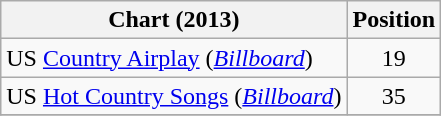<table class="wikitable sortable">
<tr>
<th scope="col">Chart (2013)</th>
<th scope="col">Position</th>
</tr>
<tr>
<td>US <a href='#'>Country Airplay</a> (<em><a href='#'>Billboard</a></em>)</td>
<td align="center">19</td>
</tr>
<tr>
<td>US <a href='#'>Hot Country Songs</a> (<em><a href='#'>Billboard</a></em>)</td>
<td align="center">35</td>
</tr>
<tr>
</tr>
</table>
